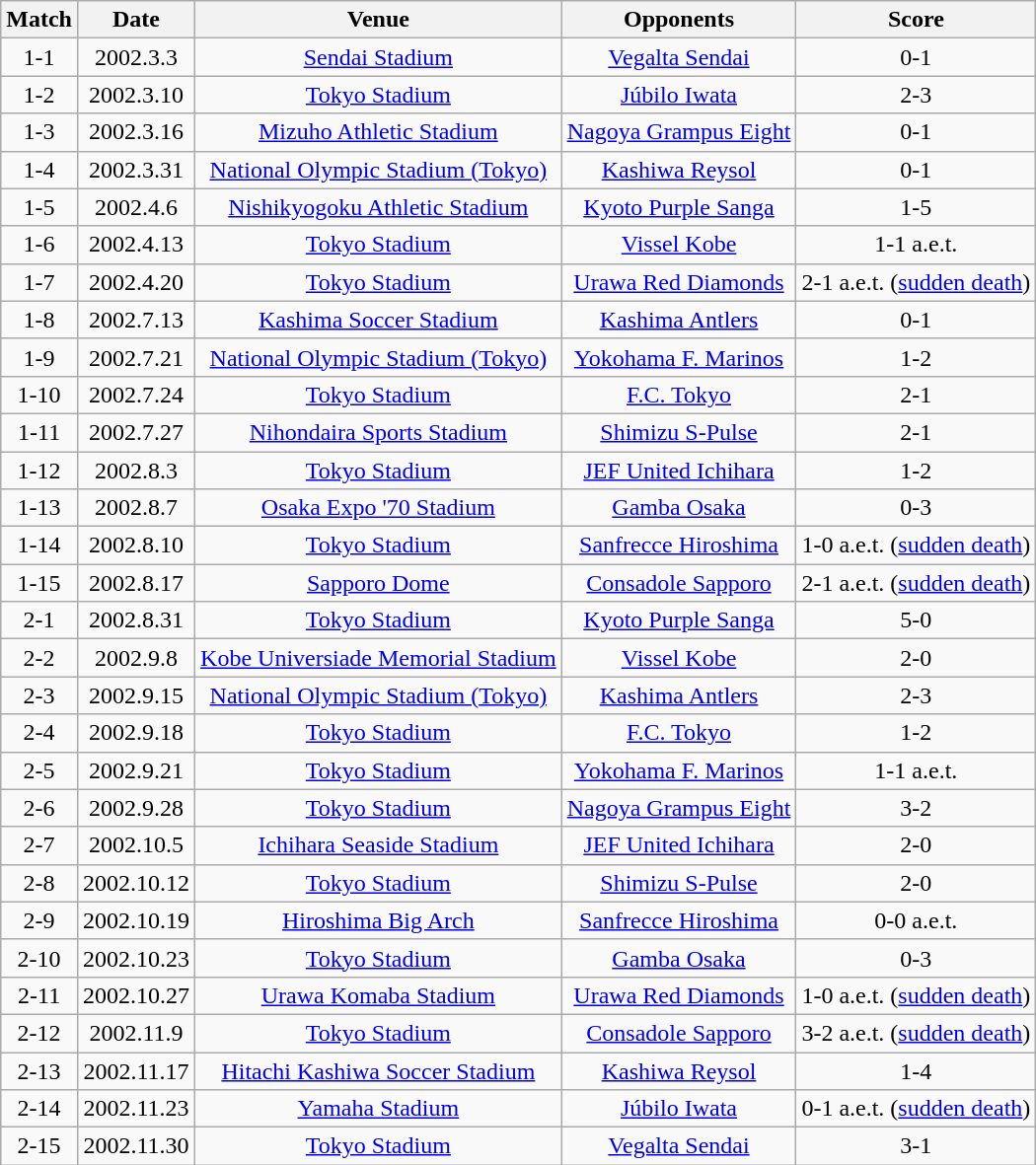<table class="wikitable" style="text-align:center;">
<tr>
<th>Match</th>
<th>Date</th>
<th>Venue</th>
<th>Opponents</th>
<th>Score</th>
</tr>
<tr>
<td>1-1</td>
<td>2002.3.3</td>
<td><a href='#'>Sendai Stadium</a></td>
<td><a href='#'>Vegalta Sendai</a></td>
<td>0-1</td>
</tr>
<tr>
<td>1-2</td>
<td>2002.3.10</td>
<td><a href='#'>Tokyo Stadium</a></td>
<td><a href='#'>Júbilo Iwata</a></td>
<td>2-3</td>
</tr>
<tr>
<td>1-3</td>
<td>2002.3.16</td>
<td><a href='#'>Mizuho Athletic Stadium</a></td>
<td><a href='#'>Nagoya Grampus Eight</a></td>
<td>0-1</td>
</tr>
<tr>
<td>1-4</td>
<td>2002.3.31</td>
<td><a href='#'>National Olympic Stadium (Tokyo)</a></td>
<td><a href='#'>Kashiwa Reysol</a></td>
<td>0-1</td>
</tr>
<tr>
<td>1-5</td>
<td>2002.4.6</td>
<td><a href='#'>Nishikyogoku Athletic Stadium</a></td>
<td><a href='#'>Kyoto Purple Sanga</a></td>
<td>1-5</td>
</tr>
<tr>
<td>1-6</td>
<td>2002.4.13</td>
<td><a href='#'>Tokyo Stadium</a></td>
<td><a href='#'>Vissel Kobe</a></td>
<td>1-1 a.e.t.</td>
</tr>
<tr>
<td>1-7</td>
<td>2002.4.20</td>
<td><a href='#'>Tokyo Stadium</a></td>
<td><a href='#'>Urawa Red Diamonds</a></td>
<td>2-1 a.e.t. (<a href='#'>sudden death</a>)</td>
</tr>
<tr>
<td>1-8</td>
<td>2002.7.13</td>
<td><a href='#'>Kashima Soccer Stadium</a></td>
<td><a href='#'>Kashima Antlers</a></td>
<td>0-1</td>
</tr>
<tr>
<td>1-9</td>
<td>2002.7.21</td>
<td><a href='#'>National Olympic Stadium (Tokyo)</a></td>
<td><a href='#'>Yokohama F. Marinos</a></td>
<td>1-2</td>
</tr>
<tr>
<td>1-10</td>
<td>2002.7.24</td>
<td><a href='#'>Tokyo Stadium</a></td>
<td><a href='#'>F.C. Tokyo</a></td>
<td>2-1</td>
</tr>
<tr>
<td>1-11</td>
<td>2002.7.27</td>
<td><a href='#'>Nihondaira Sports Stadium</a></td>
<td><a href='#'>Shimizu S-Pulse</a></td>
<td>2-1</td>
</tr>
<tr>
<td>1-12</td>
<td>2002.8.3</td>
<td><a href='#'>Tokyo Stadium</a></td>
<td><a href='#'>JEF United Ichihara</a></td>
<td>1-2</td>
</tr>
<tr>
<td>1-13</td>
<td>2002.8.7</td>
<td><a href='#'>Osaka Expo '70 Stadium</a></td>
<td><a href='#'>Gamba Osaka</a></td>
<td>0-3</td>
</tr>
<tr>
<td>1-14</td>
<td>2002.8.10</td>
<td><a href='#'>Tokyo Stadium</a></td>
<td><a href='#'>Sanfrecce Hiroshima</a></td>
<td>1-0 a.e.t. (<a href='#'>sudden death</a>)</td>
</tr>
<tr>
<td>1-15</td>
<td>2002.8.17</td>
<td><a href='#'>Sapporo Dome</a></td>
<td><a href='#'>Consadole Sapporo</a></td>
<td>2-1 a.e.t. (<a href='#'>sudden death</a>)</td>
</tr>
<tr>
<td>2-1</td>
<td>2002.8.31</td>
<td><a href='#'>Tokyo Stadium</a></td>
<td><a href='#'>Kyoto Purple Sanga</a></td>
<td>5-0</td>
</tr>
<tr>
<td>2-2</td>
<td>2002.9.8</td>
<td><a href='#'>Kobe Universiade Memorial Stadium</a></td>
<td><a href='#'>Vissel Kobe</a></td>
<td>2-0</td>
</tr>
<tr>
<td>2-3</td>
<td>2002.9.15</td>
<td><a href='#'>National Olympic Stadium (Tokyo)</a></td>
<td><a href='#'>Kashima Antlers</a></td>
<td>2-3</td>
</tr>
<tr>
<td>2-4</td>
<td>2002.9.18</td>
<td><a href='#'>Tokyo Stadium</a></td>
<td><a href='#'>F.C. Tokyo</a></td>
<td>1-2</td>
</tr>
<tr>
<td>2-5</td>
<td>2002.9.21</td>
<td><a href='#'>Tokyo Stadium</a></td>
<td><a href='#'>Yokohama F. Marinos</a></td>
<td>1-1 a.e.t.</td>
</tr>
<tr>
<td>2-6</td>
<td>2002.9.28</td>
<td><a href='#'>Tokyo Stadium</a></td>
<td><a href='#'>Nagoya Grampus Eight</a></td>
<td>3-2</td>
</tr>
<tr>
<td>2-7</td>
<td>2002.10.5</td>
<td><a href='#'>Ichihara Seaside Stadium</a></td>
<td><a href='#'>JEF United Ichihara</a></td>
<td>2-0</td>
</tr>
<tr>
<td>2-8</td>
<td>2002.10.12</td>
<td><a href='#'>Tokyo Stadium</a></td>
<td><a href='#'>Shimizu S-Pulse</a></td>
<td>2-0</td>
</tr>
<tr>
<td>2-9</td>
<td>2002.10.19</td>
<td><a href='#'>Hiroshima Big Arch</a></td>
<td><a href='#'>Sanfrecce Hiroshima</a></td>
<td>0-0 a.e.t.</td>
</tr>
<tr>
<td>2-10</td>
<td>2002.10.23</td>
<td><a href='#'>Tokyo Stadium</a></td>
<td><a href='#'>Gamba Osaka</a></td>
<td>0-3</td>
</tr>
<tr>
<td>2-11</td>
<td>2002.10.27</td>
<td><a href='#'>Urawa Komaba Stadium</a></td>
<td><a href='#'>Urawa Red Diamonds</a></td>
<td>1-0 a.e.t. (<a href='#'>sudden death</a>)</td>
</tr>
<tr>
<td>2-12</td>
<td>2002.11.9</td>
<td><a href='#'>Tokyo Stadium</a></td>
<td><a href='#'>Consadole Sapporo</a></td>
<td>3-2 a.e.t. (<a href='#'>sudden death</a>)</td>
</tr>
<tr>
<td>2-13</td>
<td>2002.11.17</td>
<td><a href='#'>Hitachi Kashiwa Soccer Stadium</a></td>
<td><a href='#'>Kashiwa Reysol</a></td>
<td>1-4</td>
</tr>
<tr>
<td>2-14</td>
<td>2002.11.23</td>
<td><a href='#'>Yamaha Stadium</a></td>
<td><a href='#'>Júbilo Iwata</a></td>
<td>0-1 a.e.t. (<a href='#'>sudden death</a>)</td>
</tr>
<tr>
<td>2-15</td>
<td>2002.11.30</td>
<td><a href='#'>Tokyo Stadium</a></td>
<td><a href='#'>Vegalta Sendai</a></td>
<td>3-1</td>
</tr>
</table>
